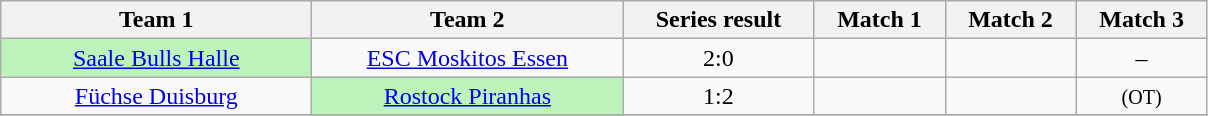<table class="wikitable" style="text-align: center">
<tr>
<th width="200px">Team 1</th>
<th width="200px">Team 2</th>
<th width="120px">Series result</th>
<th width="80px">Match 1</th>
<th width="80px">Match 2</th>
<th width="80px">Match 3</th>
</tr>
<tr>
<td bgcolor="#BBF3BB"><a href='#'>Saale Bulls Halle</a></td>
<td><a href='#'>ESC Moskitos Essen</a></td>
<td>2:0</td>
<td></td>
<td></td>
<td>–</td>
</tr>
<tr>
<td><a href='#'>Füchse Duisburg</a></td>
<td bgcolor="#BBF3BB"><a href='#'>Rostock Piranhas</a></td>
<td>1:2</td>
<td></td>
<td></td>
<td> <small>(OT)</small></td>
</tr>
<tr>
</tr>
</table>
